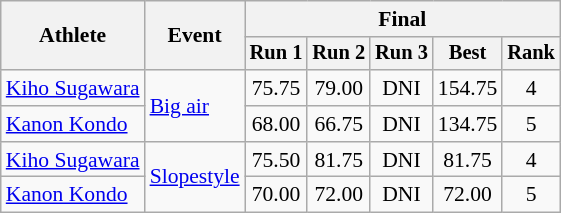<table class=wikitable style=font-size:90%;text-align:center>
<tr>
<th rowspan=2>Athlete</th>
<th rowspan=2>Event</th>
<th colspan=5>Final</th>
</tr>
<tr style=font-size:95%>
<th>Run 1</th>
<th>Run 2</th>
<th>Run 3</th>
<th>Best</th>
<th>Rank</th>
</tr>
<tr align=center>
<td align=left><a href='#'>Kiho Sugawara</a></td>
<td align=left rowspan=2><a href='#'>Big air</a></td>
<td>75.75</td>
<td>79.00</td>
<td>DNI</td>
<td>154.75</td>
<td>4</td>
</tr>
<tr align=center>
<td align=left><a href='#'>Kanon Kondo</a></td>
<td>68.00</td>
<td>66.75</td>
<td>DNI</td>
<td>134.75</td>
<td>5</td>
</tr>
<tr align=center>
<td align=left><a href='#'>Kiho Sugawara</a></td>
<td align=left rowspan=2><a href='#'>Slopestyle</a></td>
<td>75.50</td>
<td>81.75</td>
<td>DNI</td>
<td>81.75</td>
<td>4</td>
</tr>
<tr align=center>
<td align=left><a href='#'>Kanon Kondo</a></td>
<td>70.00</td>
<td>72.00</td>
<td>DNI</td>
<td>72.00</td>
<td>5</td>
</tr>
</table>
